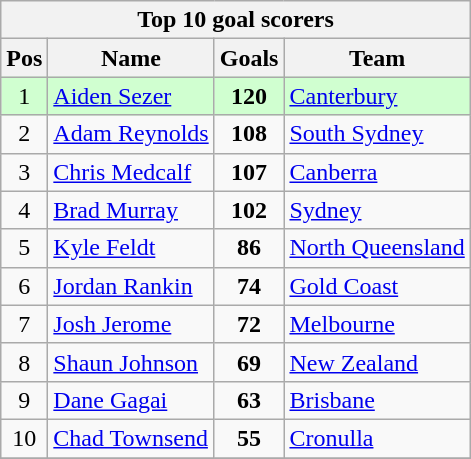<table class="wikitable" style="text-align:center;">
<tr>
<th colspan=9>Top 10 goal scorers</th>
</tr>
<tr>
<th>Pos</th>
<th>Name</th>
<th>Goals</th>
<th>Team</th>
</tr>
<tr bgcolor="#d0ffd0">
<td>1</td>
<td style="text-align:left;"><a href='#'>Aiden Sezer</a></td>
<td><strong>120</strong></td>
<td style="text-align:left;"> <a href='#'>Canterbury</a></td>
</tr>
<tr>
<td>2</td>
<td style="text-align:left;"><a href='#'>Adam Reynolds</a></td>
<td><strong>108</strong></td>
<td style="text-align:left;"> <a href='#'>South Sydney</a></td>
</tr>
<tr>
<td>3</td>
<td style="text-align:left;"><a href='#'>Chris Medcalf</a></td>
<td><strong>107</strong></td>
<td style="text-align:left;"> <a href='#'>Canberra</a></td>
</tr>
<tr>
<td>4</td>
<td style="text-align:left;"><a href='#'>Brad Murray</a></td>
<td><strong>102</strong></td>
<td style="text-align:left;"> <a href='#'>Sydney</a></td>
</tr>
<tr>
<td>5</td>
<td style="text-align:left;"><a href='#'>Kyle Feldt</a></td>
<td><strong>86</strong></td>
<td style="text-align:left;"> <a href='#'>North Queensland</a></td>
</tr>
<tr>
<td>6</td>
<td style="text-align:left;"><a href='#'>Jordan Rankin</a></td>
<td><strong>74</strong></td>
<td style="text-align:left;"> <a href='#'>Gold Coast</a></td>
</tr>
<tr>
<td>7</td>
<td style="text-align:left;"><a href='#'>Josh Jerome</a></td>
<td><strong>72</strong></td>
<td style="text-align:left;"> <a href='#'>Melbourne</a></td>
</tr>
<tr>
<td>8</td>
<td style="text-align:left;"><a href='#'>Shaun Johnson</a></td>
<td><strong>69</strong></td>
<td style="text-align:left;"> <a href='#'>New Zealand</a></td>
</tr>
<tr>
<td>9</td>
<td style="text-align:left;"><a href='#'>Dane Gagai</a></td>
<td><strong>63</strong></td>
<td style="text-align:left;"> <a href='#'>Brisbane</a></td>
</tr>
<tr>
<td>10</td>
<td style="text-align:left;"><a href='#'>Chad Townsend</a></td>
<td><strong>55</strong></td>
<td style="text-align:left;"> <a href='#'>Cronulla</a></td>
</tr>
<tr>
</tr>
</table>
